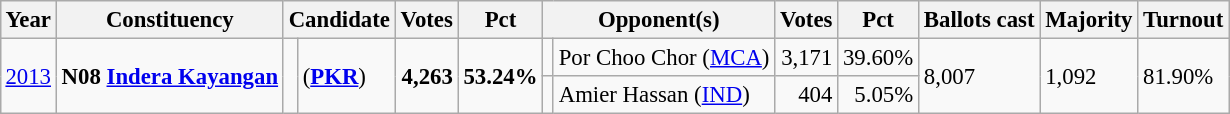<table class="wikitable" style="margin:0.5em ; font-size:95%">
<tr>
<th>Year</th>
<th>Constituency</th>
<th colspan=2>Candidate</th>
<th>Votes</th>
<th>Pct</th>
<th colspan=2>Opponent(s)</th>
<th>Votes</th>
<th>Pct</th>
<th>Ballots cast</th>
<th>Majority</th>
<th>Turnout</th>
</tr>
<tr>
<td rowspan="3"><a href='#'>2013</a></td>
<td rowspan="3"><strong>N08 <a href='#'>Indera Kayangan</a></strong></td>
<td rowspan="3" ></td>
<td rowspan="3"> (<a href='#'><strong>PKR</strong></a>)</td>
<td rowspan="3" align=right><strong>4,263</strong></td>
<td rowspan="3"><strong>53.24%</strong></td>
<td></td>
<td>Por Choo Chor (<a href='#'>MCA</a>)</td>
<td align=right>3,171</td>
<td>39.60%</td>
<td rowspan="3">8,007</td>
<td rowspan="3">1,092</td>
<td rowspan="3">81.90%</td>
</tr>
<tr>
<td></td>
<td>Amier Hassan (<a href='#'>IND</a>)</td>
<td align=right>404</td>
<td align=right>5.05%</td>
</tr>
</table>
